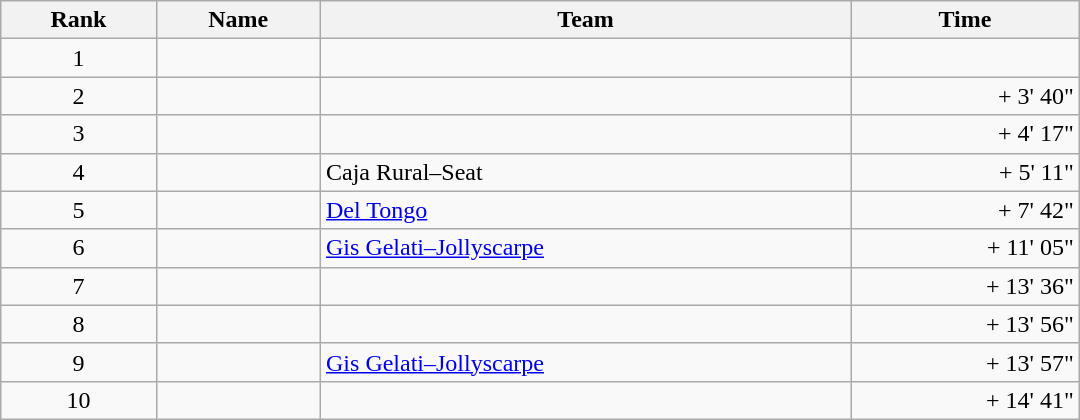<table class="wikitable" style="width:45em;margin-bottom:0;">
<tr>
<th>Rank</th>
<th>Name</th>
<th>Team</th>
<th>Time</th>
</tr>
<tr>
<td style="text-align:center;">1</td>
<td> </td>
<td></td>
<td align=right></td>
</tr>
<tr>
<td style="text-align:center;">2</td>
<td> </td>
<td></td>
<td align=right>+ 3' 40"</td>
</tr>
<tr>
<td style="text-align:center;">3</td>
<td></td>
<td></td>
<td align=right>+ 4' 17"</td>
</tr>
<tr>
<td style="text-align:center;">4</td>
<td></td>
<td>Caja Rural–Seat</td>
<td align=right>+ 5' 11"</td>
</tr>
<tr>
<td style="text-align:center;">5</td>
<td></td>
<td><a href='#'>Del Tongo</a></td>
<td align=right>+ 7' 42"</td>
</tr>
<tr>
<td style="text-align:center;">6</td>
<td></td>
<td><a href='#'>Gis Gelati–Jollyscarpe</a></td>
<td align=right>+ 11' 05"</td>
</tr>
<tr>
<td style="text-align:center;">7</td>
<td></td>
<td></td>
<td align=right>+ 13' 36"</td>
</tr>
<tr>
<td style="text-align:center;">8</td>
<td></td>
<td></td>
<td align=right>+ 13' 56"</td>
</tr>
<tr>
<td style="text-align:center;">9</td>
<td> </td>
<td><a href='#'>Gis Gelati–Jollyscarpe</a></td>
<td align=right>+ 13' 57"</td>
</tr>
<tr>
<td style="text-align:center;">10</td>
<td></td>
<td></td>
<td align=right>+ 14' 41"</td>
</tr>
</table>
